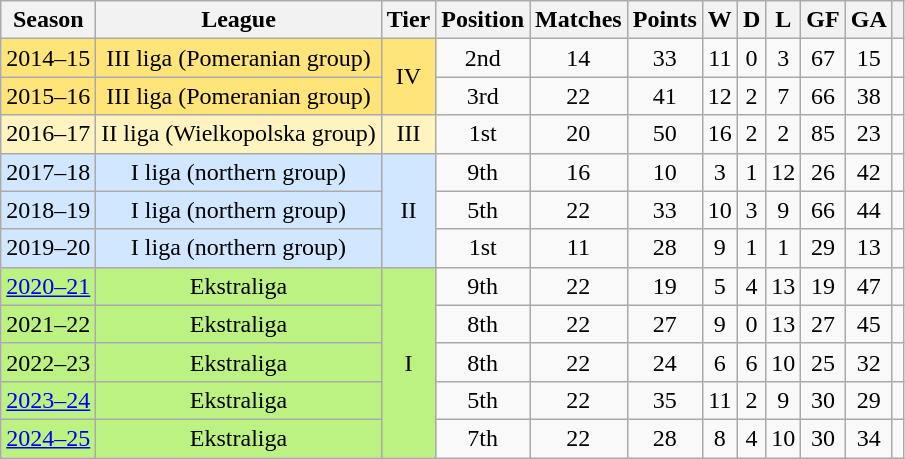<table class="wikitable" style="text-align: center">
<tr>
<th>Season</th>
<th>League</th>
<th>Tier</th>
<th>Position</th>
<th>Matches</th>
<th>Points</th>
<th>W</th>
<th>D</th>
<th>L</th>
<th>GF</th>
<th>GA</th>
<th></th>
</tr>
<tr>
<td bgcolor=#ffe579>2014–15</td>
<td bgcolor=#ffe579>III liga (Pomeranian group)</td>
<td bgcolor="#ffe579"rowspan=2>IV</td>
<td>2nd</td>
<td>14</td>
<td>33</td>
<td>11</td>
<td>0</td>
<td>3</td>
<td>67</td>
<td>15</td>
<td></td>
</tr>
<tr>
<td bgcolor=#ffe579>2015–16</td>
<td bgcolor=#ffe579>III liga (Pomeranian group)</td>
<td>3rd</td>
<td>22</td>
<td>41</td>
<td>12</td>
<td>2</td>
<td>7</td>
<td>66</td>
<td>38</td>
<td></td>
</tr>
<tr>
<td bgcolor="#fff3c0">2016–17</td>
<td bgcolor="#fff3c0">II liga (Wielkopolska group)</td>
<td bgcolor="#fff3c0">III</td>
<td>1st</td>
<td>20</td>
<td>50</td>
<td>16</td>
<td>2</td>
<td>2</td>
<td>85</td>
<td>23</td>
<td></td>
</tr>
<tr>
<td bgcolor="#d0e7ff">2017–18</td>
<td bgcolor="#d0e7ff">I liga (northern group)</td>
<td bgcolor="#d0e7ff"rowspan=3>II</td>
<td>9th</td>
<td>16</td>
<td>10</td>
<td>3</td>
<td>1</td>
<td>12</td>
<td>26</td>
<td>42</td>
<td></td>
</tr>
<tr>
<td bgcolor="#d0e7ff">2018–19</td>
<td bgcolor="#d0e7ff">I liga (northern group)</td>
<td>5th</td>
<td>22</td>
<td>33</td>
<td>10</td>
<td>3</td>
<td>9</td>
<td>66</td>
<td>44</td>
<td></td>
</tr>
<tr>
<td bgcolor="#d0e7ff">2019–20 </td>
<td bgcolor="#d0e7ff">I liga (northern group)</td>
<td>1st</td>
<td>11</td>
<td>28</td>
<td>9</td>
<td>1</td>
<td>1</td>
<td>29</td>
<td>13</td>
<td></td>
</tr>
<tr>
<td bgcolor="#bcf282"><a href='#'>2020–21</a></td>
<td bgcolor="#bcf282">Ekstraliga</td>
<td rowspan=5 bgcolor="#bcf282">I</td>
<td>9th</td>
<td>22</td>
<td>19</td>
<td>5</td>
<td>4</td>
<td>13</td>
<td>19</td>
<td>47</td>
<td></td>
</tr>
<tr>
<td bgcolor="#bcf282">2021–22</td>
<td bgcolor="#bcf282">Ekstraliga</td>
<td>8th</td>
<td>22</td>
<td>27</td>
<td>9</td>
<td>0</td>
<td>13</td>
<td>27</td>
<td>45</td>
<td></td>
</tr>
<tr>
<td bgcolor="#bcf282">2022–23</td>
<td bgcolor="#bcf282">Ekstraliga</td>
<td>8th</td>
<td>22</td>
<td>24</td>
<td>6</td>
<td>6</td>
<td>10</td>
<td>25</td>
<td>32</td>
<td></td>
</tr>
<tr>
<td bgcolor="#bcf282"><a href='#'>2023–24</a></td>
<td bgcolor="#bcf282">Ekstraliga</td>
<td>5th</td>
<td>22</td>
<td>35</td>
<td>11</td>
<td>2</td>
<td>9</td>
<td>30</td>
<td>29</td>
<td></td>
</tr>
<tr>
<td bgcolor="#bcf282"><a href='#'>2024–25</a></td>
<td bgcolor="#bcf282">Ekstraliga</td>
<td>7th</td>
<td>22</td>
<td>28</td>
<td>8</td>
<td>4</td>
<td>10</td>
<td>30</td>
<td>34</td>
<td></td>
</tr>
</table>
